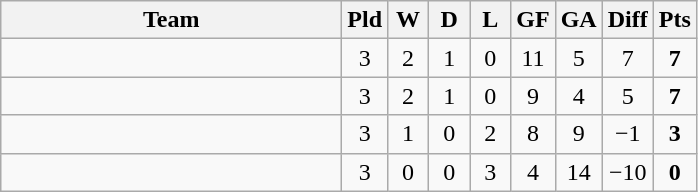<table class="wikitable" style="text-align: center;">
<tr>
<th width=220>Team</th>
<th width=20>Pld</th>
<th width=20>W</th>
<th width=20>D</th>
<th width=20>L</th>
<th width=20>GF</th>
<th width=20>GA</th>
<th width=20>Diff</th>
<th width=20>Pts</th>
</tr>
<tr>
<td align="left"></td>
<td>3</td>
<td>2</td>
<td>1</td>
<td>0</td>
<td>11</td>
<td>5</td>
<td>7</td>
<td><strong>7</strong></td>
</tr>
<tr>
<td align="left"></td>
<td>3</td>
<td>2</td>
<td>1</td>
<td>0</td>
<td>9</td>
<td>4</td>
<td>5</td>
<td><strong>7</strong></td>
</tr>
<tr>
<td align="left"></td>
<td>3</td>
<td>1</td>
<td>0</td>
<td>2</td>
<td>8</td>
<td>9</td>
<td>−1</td>
<td><strong>3</strong></td>
</tr>
<tr>
<td align="left"></td>
<td>3</td>
<td>0</td>
<td>0</td>
<td>3</td>
<td>4</td>
<td>14</td>
<td>−10</td>
<td><strong>0</strong></td>
</tr>
</table>
